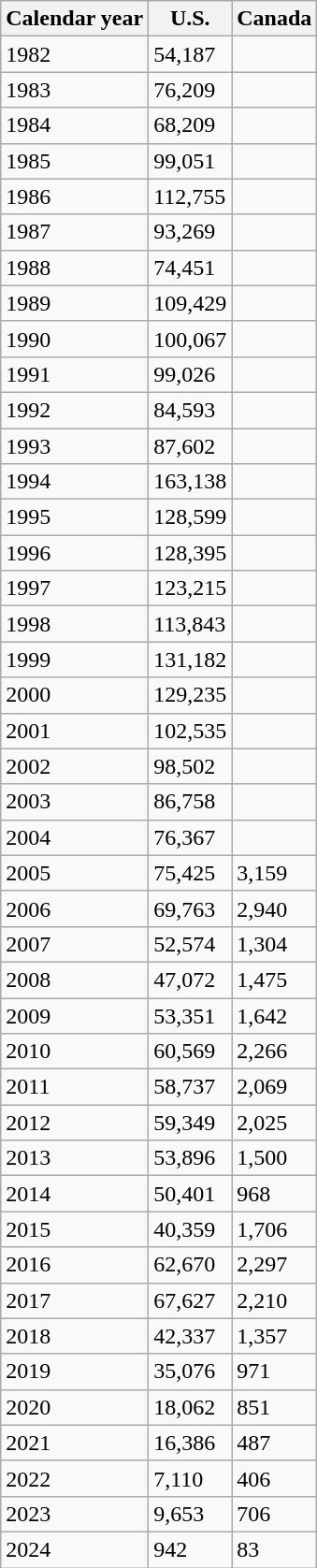<table class="wikitable">
<tr>
<th>Calendar year</th>
<th>U.S.</th>
<th>Canada</th>
</tr>
<tr>
<td>1982</td>
<td>54,187</td>
<td></td>
</tr>
<tr>
<td>1983</td>
<td>76,209</td>
<td></td>
</tr>
<tr>
<td>1984</td>
<td>68,209</td>
<td></td>
</tr>
<tr>
<td>1985</td>
<td>99,051</td>
<td></td>
</tr>
<tr>
<td>1986</td>
<td>112,755</td>
<td></td>
</tr>
<tr>
<td>1987</td>
<td>93,269</td>
<td></td>
</tr>
<tr>
<td>1988</td>
<td>74,451</td>
<td></td>
</tr>
<tr>
<td>1989</td>
<td>109,429</td>
<td></td>
</tr>
<tr>
<td>1990</td>
<td>100,067</td>
<td></td>
</tr>
<tr>
<td>1991</td>
<td>99,026</td>
<td></td>
</tr>
<tr>
<td>1992</td>
<td>84,593</td>
<td></td>
</tr>
<tr>
<td>1993</td>
<td>87,602</td>
<td></td>
</tr>
<tr>
<td>1994</td>
<td>163,138</td>
<td></td>
</tr>
<tr>
<td>1995</td>
<td>128,599</td>
<td></td>
</tr>
<tr>
<td>1996</td>
<td>128,395</td>
<td></td>
</tr>
<tr>
<td>1997</td>
<td>123,215</td>
<td></td>
</tr>
<tr>
<td>1998</td>
<td>113,843</td>
<td></td>
</tr>
<tr>
<td>1999</td>
<td>131,182</td>
<td></td>
</tr>
<tr>
<td>2000</td>
<td>129,235</td>
<td></td>
</tr>
<tr>
<td>2001</td>
<td>102,535</td>
<td></td>
</tr>
<tr>
<td>2002</td>
<td>98,502</td>
<td></td>
</tr>
<tr>
<td>2003</td>
<td>86,758</td>
<td></td>
</tr>
<tr>
<td>2004</td>
<td>76,367</td>
<td></td>
</tr>
<tr>
<td>2005</td>
<td>75,425</td>
<td>3,159</td>
</tr>
<tr>
<td>2006</td>
<td>69,763</td>
<td>2,940</td>
</tr>
<tr>
<td>2007</td>
<td>52,574</td>
<td>1,304</td>
</tr>
<tr>
<td>2008</td>
<td>47,072</td>
<td>1,475</td>
</tr>
<tr>
<td>2009</td>
<td>53,351</td>
<td>1,642</td>
</tr>
<tr>
<td>2010</td>
<td>60,569</td>
<td>2,266</td>
</tr>
<tr>
<td>2011</td>
<td>58,737</td>
<td>2,069</td>
</tr>
<tr>
<td>2012</td>
<td>59,349</td>
<td>2,025</td>
</tr>
<tr>
<td>2013</td>
<td>53,896</td>
<td>1,500</td>
</tr>
<tr>
<td>2014</td>
<td>50,401</td>
<td>968</td>
</tr>
<tr>
<td>2015</td>
<td>40,359</td>
<td>1,706</td>
</tr>
<tr>
<td>2016</td>
<td>62,670</td>
<td>2,297</td>
</tr>
<tr>
<td>2017</td>
<td>67,627</td>
<td>2,210</td>
</tr>
<tr>
<td>2018</td>
<td>42,337</td>
<td>1,357</td>
</tr>
<tr>
<td>2019</td>
<td>35,076</td>
<td>971</td>
</tr>
<tr>
<td>2020</td>
<td>18,062</td>
<td>851</td>
</tr>
<tr>
<td>2021</td>
<td>16,386</td>
<td>487</td>
</tr>
<tr>
<td>2022</td>
<td>7,110</td>
<td>406</td>
</tr>
<tr>
<td>2023</td>
<td>9,653</td>
<td>706</td>
</tr>
<tr>
<td>2024</td>
<td>942</td>
<td>83</td>
</tr>
</table>
